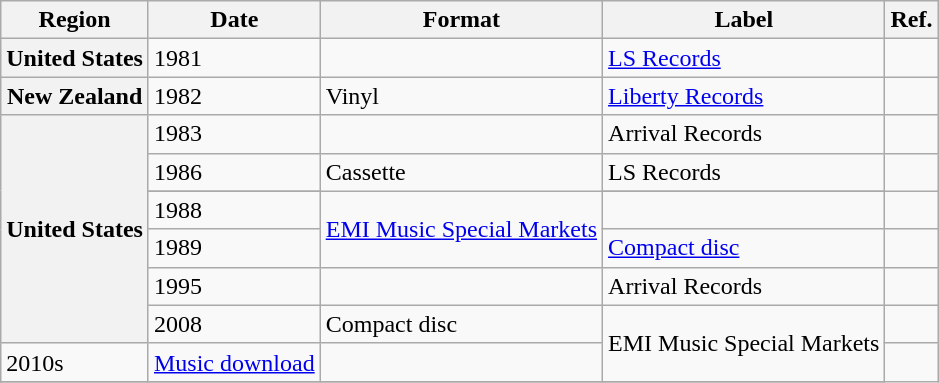<table class="wikitable plainrowheaders">
<tr>
<th scope="col">Region</th>
<th scope="col">Date</th>
<th scope="col">Format</th>
<th scope="col">Label</th>
<th scope="col">Ref.</th>
</tr>
<tr>
<th scope="row">United States</th>
<td>1981</td>
<td></td>
<td><a href='#'>LS Records</a></td>
<td></td>
</tr>
<tr>
<th scope="row">New Zealand</th>
<td>1982</td>
<td>Vinyl</td>
<td><a href='#'>Liberty Records</a></td>
<td></td>
</tr>
<tr>
<th scope="row" rowspan="7">United States</th>
<td>1983</td>
<td></td>
<td>Arrival Records</td>
<td></td>
</tr>
<tr>
<td>1986</td>
<td rowspan="2">Cassette</td>
<td>LS Records</td>
<td></td>
</tr>
<tr>
</tr>
<tr>
<td>1988</td>
<td rowspan="2"><a href='#'>EMI Music Special Markets</a></td>
<td></td>
</tr>
<tr>
<td>1989</td>
<td><a href='#'>Compact disc</a></td>
<td></td>
</tr>
<tr>
<td>1995</td>
<td></td>
<td>Arrival Records</td>
<td></td>
</tr>
<tr>
<td>2008</td>
<td>Compact disc</td>
<td rowspan="2">EMI Music Special Markets</td>
<td></td>
</tr>
<tr>
<td>2010s</td>
<td><a href='#'>Music download</a></td>
<td></td>
</tr>
<tr>
</tr>
</table>
